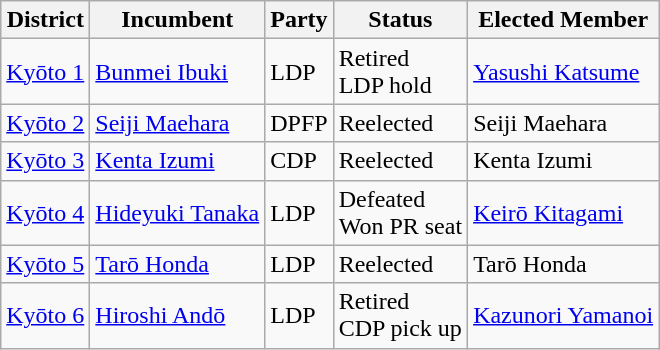<table class="wikitable">
<tr>
<th>District</th>
<th>Incumbent</th>
<th>Party</th>
<th>Status</th>
<th>Elected Member</th>
</tr>
<tr>
<td><a href='#'>Kyōto 1</a></td>
<td><a href='#'>Bunmei Ibuki</a></td>
<td>LDP</td>
<td>Retired<br>LDP hold</td>
<td><a href='#'>Yasushi Katsume</a></td>
</tr>
<tr>
<td><a href='#'>Kyōto 2</a></td>
<td><a href='#'>Seiji Maehara</a></td>
<td>DPFP</td>
<td>Reelected</td>
<td>Seiji Maehara</td>
</tr>
<tr>
<td><a href='#'>Kyōto 3</a></td>
<td><a href='#'>Kenta Izumi</a></td>
<td>CDP</td>
<td>Reelected</td>
<td>Kenta Izumi</td>
</tr>
<tr>
<td><a href='#'>Kyōto 4</a></td>
<td><a href='#'>Hideyuki Tanaka</a></td>
<td>LDP</td>
<td>Defeated<br>Won PR seat</td>
<td><a href='#'>Keirō Kitagami</a></td>
</tr>
<tr>
<td><a href='#'>Kyōto 5</a></td>
<td><a href='#'>Tarō Honda</a></td>
<td>LDP</td>
<td>Reelected</td>
<td>Tarō Honda</td>
</tr>
<tr>
<td><a href='#'>Kyōto 6</a></td>
<td><a href='#'>Hiroshi Andō</a></td>
<td>LDP</td>
<td>Retired<br>CDP pick up</td>
<td><a href='#'>Kazunori Yamanoi</a></td>
</tr>
</table>
